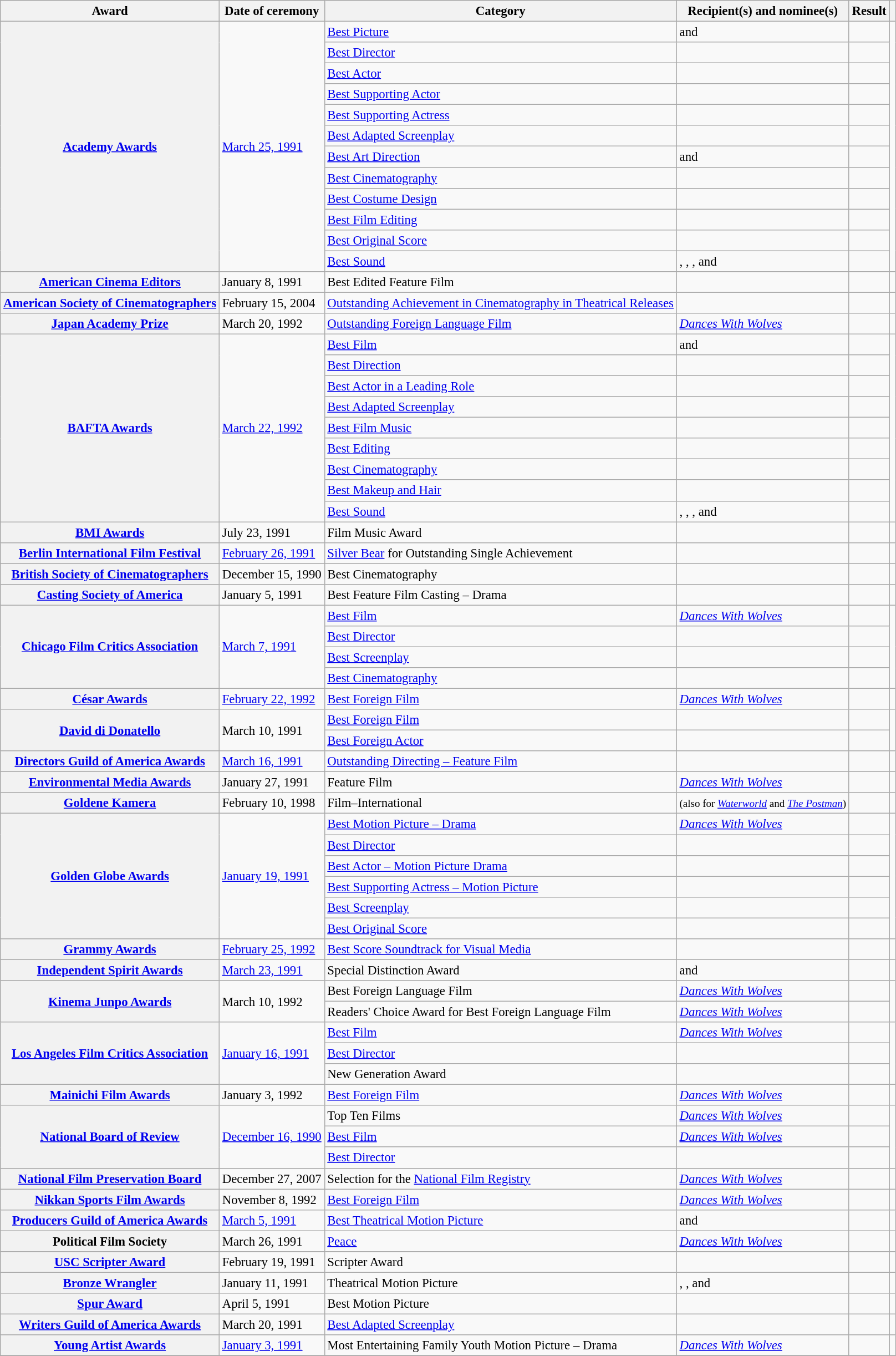<table class="wikitable plainrowheaders sortable" style="font-size: 95%;">
<tr>
<th scope="col">Award</th>
<th scope="col">Date of ceremony</th>
<th scope="col">Category</th>
<th scope="col">Recipient(s) and nominee(s)</th>
<th scope="col">Result</th>
<th scope="col" class="unsortable"></th>
</tr>
<tr>
<th scope="row" rowspan="12"><a href='#'>Academy Awards</a></th>
<td rowspan="12"><a href='#'>March 25, 1991</a></td>
<td><a href='#'>Best Picture</a></td>
<td> and </td>
<td></td>
<td style="text-align:center;" rowspan="12"></td>
</tr>
<tr>
<td><a href='#'>Best Director</a></td>
<td></td>
<td></td>
</tr>
<tr>
<td><a href='#'>Best Actor</a></td>
<td></td>
<td></td>
</tr>
<tr>
<td><a href='#'>Best Supporting Actor</a></td>
<td></td>
<td></td>
</tr>
<tr>
<td><a href='#'>Best Supporting Actress</a></td>
<td></td>
<td></td>
</tr>
<tr>
<td><a href='#'>Best Adapted Screenplay</a></td>
<td></td>
<td></td>
</tr>
<tr>
<td><a href='#'>Best Art Direction</a></td>
<td> and </td>
<td></td>
</tr>
<tr>
<td><a href='#'>Best Cinematography</a></td>
<td></td>
<td></td>
</tr>
<tr>
<td><a href='#'>Best Costume Design</a></td>
<td></td>
<td></td>
</tr>
<tr>
<td><a href='#'>Best Film Editing</a></td>
<td></td>
<td></td>
</tr>
<tr>
<td><a href='#'>Best Original Score</a></td>
<td></td>
<td></td>
</tr>
<tr>
<td><a href='#'>Best Sound</a></td>
<td>, , , and </td>
<td></td>
</tr>
<tr>
<th scope="row" rowspan="1"><a href='#'>American Cinema Editors</a></th>
<td rowspan="1">January 8, 1991</td>
<td>Best Edited Feature Film</td>
<td></td>
<td></td>
<td style="text-align:center;" rowspan="1"></td>
</tr>
<tr>
<th scope="row" rowspan="1"><a href='#'>American Society of Cinematographers</a></th>
<td rowspan="1">February 15, 2004</td>
<td><a href='#'>Outstanding Achievement in Cinematography in Theatrical Releases</a></td>
<td></td>
<td></td>
<td style="text-align:center;" rowspan="1"></td>
</tr>
<tr>
<th scope="row" rowspan="1"><a href='#'>Japan Academy Prize</a></th>
<td rowspan="1">March 20, 1992</td>
<td><a href='#'>Outstanding Foreign Language Film</a></td>
<td><em><a href='#'>Dances With Wolves</a></em></td>
<td></td>
<td style="text-align:center;" rowspan="1"></td>
</tr>
<tr>
<th scope="row" rowspan="9"><a href='#'>BAFTA Awards</a></th>
<td rowspan="9"><a href='#'>March 22, 1992</a></td>
<td><a href='#'>Best Film</a></td>
<td> and </td>
<td></td>
<td style="text-align:center;" rowspan="9"></td>
</tr>
<tr>
<td><a href='#'>Best Direction</a></td>
<td></td>
<td></td>
</tr>
<tr>
<td><a href='#'>Best Actor in a Leading Role</a></td>
<td></td>
<td></td>
</tr>
<tr>
<td><a href='#'>Best Adapted Screenplay</a></td>
<td></td>
<td></td>
</tr>
<tr>
<td><a href='#'>Best Film Music</a></td>
<td></td>
<td></td>
</tr>
<tr>
<td><a href='#'>Best Editing</a></td>
<td></td>
<td></td>
</tr>
<tr>
<td><a href='#'>Best Cinematography</a></td>
<td></td>
<td></td>
</tr>
<tr>
<td><a href='#'>Best Makeup and Hair</a></td>
<td></td>
<td></td>
</tr>
<tr>
<td><a href='#'>Best Sound</a></td>
<td>, , , and </td>
<td></td>
</tr>
<tr>
<th scope="row" rowspan="1"><a href='#'>BMI Awards</a></th>
<td rowspan="1">July 23, 1991</td>
<td>Film Music Award</td>
<td></td>
<td></td>
<td style="text-align:center;" rowspan="1"></td>
</tr>
<tr>
<th scope="row" rowspan="1"><a href='#'>Berlin International Film Festival</a></th>
<td rowspan="1"><a href='#'>February 26, 1991</a></td>
<td><a href='#'>Silver Bear</a> for Outstanding Single Achievement</td>
<td></td>
<td></td>
<td style="text-align:center;" rowspan="1"></td>
</tr>
<tr>
<th scope="row" rowspan="1"><a href='#'>British Society of Cinematographers</a></th>
<td rowspan="1">December 15, 1990</td>
<td>Best Cinematography</td>
<td></td>
<td></td>
<td style="text-align:center;" rowspan="1"></td>
</tr>
<tr>
<th scope="row" rowspan="1"><a href='#'>Casting Society of America</a></th>
<td rowspan="1">January 5, 1991</td>
<td>Best Feature Film Casting – Drama</td>
<td></td>
<td></td>
<td style="text-align:center;" rowspan="1"></td>
</tr>
<tr>
<th scope="row" rowspan="4"><a href='#'>Chicago Film Critics Association</a></th>
<td rowspan="4"><a href='#'>March 7, 1991</a></td>
<td><a href='#'>Best Film</a></td>
<td><em><a href='#'>Dances With Wolves</a></em></td>
<td></td>
<td style="text-align:center;" rowspan="4"></td>
</tr>
<tr>
<td><a href='#'>Best Director</a></td>
<td></td>
<td></td>
</tr>
<tr>
<td><a href='#'>Best Screenplay</a></td>
<td></td>
<td></td>
</tr>
<tr>
<td><a href='#'>Best Cinematography</a></td>
<td></td>
<td></td>
</tr>
<tr>
<th scope="row" rowspan="1"><a href='#'>César Awards</a></th>
<td rowspan="1"><a href='#'>February 22, 1992</a></td>
<td><a href='#'>Best Foreign Film</a></td>
<td><em><a href='#'>Dances With Wolves</a></em></td>
<td></td>
<td style="text-align:center;" rowspan="1"></td>
</tr>
<tr>
<th scope="row" rowspan="2"><a href='#'>David di Donatello</a></th>
<td rowspan="2">March 10, 1991</td>
<td><a href='#'>Best Foreign Film</a></td>
<td></td>
<td></td>
<td style="text-align:center;" rowspan="2"></td>
</tr>
<tr>
<td><a href='#'>Best Foreign Actor</a></td>
<td></td>
<td></td>
</tr>
<tr>
<th scope="row" rowspan="1"><a href='#'>Directors Guild of America Awards</a></th>
<td rowspan="1"><a href='#'>March 16, 1991</a></td>
<td><a href='#'>Outstanding Directing – Feature Film</a></td>
<td></td>
<td></td>
<td style="text-align:center;" rowspan="1"></td>
</tr>
<tr>
<th scope="row" rowspan="1"><a href='#'>Environmental Media Awards</a></th>
<td rowspan="1">January 27, 1991</td>
<td>Feature Film</td>
<td><em><a href='#'>Dances With Wolves</a></em></td>
<td></td>
<td style="text-align:center;" rowspan="1"></td>
</tr>
<tr>
<th scope="row" rowspan="1"><a href='#'>Goldene Kamera</a></th>
<td rowspan="1">February 10, 1998</td>
<td>Film–International</td>
<td><small> (also for <em><a href='#'>Waterworld</a></em> and <em><a href='#'>The Postman</a></em>)</small></td>
<td></td>
<td style="text-align:center;" rowspan="1"></td>
</tr>
<tr>
<th scope="row" rowspan="6"><a href='#'>Golden Globe Awards</a></th>
<td rowspan="6"><a href='#'>January 19, 1991</a></td>
<td><a href='#'>Best Motion Picture – Drama</a></td>
<td><em><a href='#'>Dances With Wolves</a></em></td>
<td></td>
<td style="text-align:center;" rowspan="6"></td>
</tr>
<tr>
<td><a href='#'>Best Director</a></td>
<td></td>
<td></td>
</tr>
<tr>
<td><a href='#'>Best Actor – Motion Picture Drama</a></td>
<td></td>
<td></td>
</tr>
<tr>
<td><a href='#'>Best Supporting Actress – Motion Picture</a></td>
<td></td>
<td></td>
</tr>
<tr>
<td><a href='#'>Best Screenplay</a></td>
<td></td>
<td></td>
</tr>
<tr>
<td><a href='#'>Best Original Score</a></td>
<td></td>
<td></td>
</tr>
<tr>
<th scope="row" rowspan="1"><a href='#'>Grammy Awards</a></th>
<td rowspan="1"><a href='#'>February 25, 1992</a></td>
<td><a href='#'>Best Score Soundtrack for Visual Media</a></td>
<td></td>
<td></td>
<td style="text-align:center;" rowspan="1"></td>
</tr>
<tr>
<th scope="row" rowspan="1"><a href='#'>Independent Spirit Awards</a></th>
<td rowspan="1"><a href='#'>March 23, 1991</a></td>
<td>Special Distinction Award</td>
<td> and </td>
<td></td>
<td style="text-align:center;" rowspan="1"></td>
</tr>
<tr>
<th scope="row" rowspan="2"><a href='#'>Kinema Junpo Awards</a></th>
<td rowspan="2">March 10, 1992</td>
<td>Best Foreign Language Film</td>
<td><em><a href='#'>Dances With Wolves</a></em></td>
<td></td>
<td style="text-align:center;" rowspan="2"></td>
</tr>
<tr>
<td>Readers' Choice Award for Best Foreign Language Film</td>
<td><em><a href='#'>Dances With Wolves</a></em></td>
<td></td>
</tr>
<tr>
<th scope="row" rowspan="3"><a href='#'>Los Angeles Film Critics Association</a></th>
<td rowspan="3"><a href='#'>January 16, 1991</a></td>
<td><a href='#'>Best Film</a></td>
<td><em><a href='#'>Dances With Wolves</a></em></td>
<td></td>
<td style="text-align:center;" rowspan="3"></td>
</tr>
<tr>
<td><a href='#'>Best Director</a></td>
<td></td>
<td></td>
</tr>
<tr>
<td>New Generation Award</td>
<td></td>
<td></td>
</tr>
<tr>
<th scope="row" rowspan="1"><a href='#'>Mainichi Film Awards</a></th>
<td rowspan="1">January 3, 1992</td>
<td><a href='#'>Best Foreign Film</a></td>
<td><em><a href='#'>Dances With Wolves</a></em></td>
<td></td>
<td style="text-align:center;" rowspan="1"></td>
</tr>
<tr>
<th scope="row" rowspan="3"><a href='#'>National Board of Review</a></th>
<td rowspan="3"><a href='#'>December 16, 1990</a></td>
<td>Top Ten Films</td>
<td><em><a href='#'>Dances With Wolves</a></em></td>
<td></td>
<td style="text-align:center;" rowspan="3"></td>
</tr>
<tr>
<td><a href='#'>Best Film</a></td>
<td><em><a href='#'>Dances With Wolves</a></em></td>
<td></td>
</tr>
<tr>
<td><a href='#'>Best Director</a></td>
<td></td>
<td></td>
</tr>
<tr>
<th scope="row" rowspan="1"><a href='#'>National Film Preservation Board</a></th>
<td rowspan="1">December 27, 2007</td>
<td>Selection for the <a href='#'>National Film Registry</a></td>
<td><em><a href='#'>Dances With Wolves</a></em></td>
<td></td>
<td style="text-align:center;" rowspan="1"></td>
</tr>
<tr>
<th scope="row" rowspan="1"><a href='#'>Nikkan Sports Film Awards</a></th>
<td rowspan="1">November 8, 1992</td>
<td><a href='#'>Best Foreign Film</a></td>
<td><em><a href='#'>Dances With Wolves</a></em></td>
<td></td>
<td style="text-align:center;" rowspan="1"></td>
</tr>
<tr>
<th scope="row" rowspan="1"><a href='#'>Producers Guild of America Awards</a></th>
<td rowspan="1"><a href='#'>March 5, 1991</a></td>
<td><a href='#'>Best Theatrical Motion Picture</a></td>
<td> and </td>
<td></td>
<td style="text-align:center;" rowspan="1"></td>
</tr>
<tr>
<th scope="row" rowspan="1">Political Film Society</th>
<td rowspan="1">March 26, 1991</td>
<td><a href='#'>Peace</a></td>
<td><em><a href='#'>Dances With Wolves</a></em></td>
<td></td>
<td style="text-align:center;" rowspan="1"></td>
</tr>
<tr>
<th scope="row" rowspan="1"><a href='#'>USC Scripter Award</a></th>
<td rowspan="1">February 19, 1991</td>
<td>Scripter Award</td>
<td></td>
<td></td>
<td style="text-align:center;" rowspan="1"></td>
</tr>
<tr>
<th scope="row" rowspan="1"><a href='#'>Bronze Wrangler</a></th>
<td rowspan="1">January 11, 1991</td>
<td>Theatrical Motion Picture</td>
<td>, , and </td>
<td></td>
<td style="text-align:center;" rowspan="1"></td>
</tr>
<tr>
<th scope="row" rowspan="1"><a href='#'>Spur Award</a></th>
<td rowspan="1">April 5, 1991</td>
<td>Best Motion Picture</td>
<td></td>
<td></td>
<td style="text-align:center;" rowspan="1"></td>
</tr>
<tr>
<th scope="row" rowspan="1"><a href='#'>Writers Guild of America Awards</a></th>
<td rowspan="1">March 20, 1991</td>
<td><a href='#'>Best Adapted Screenplay</a></td>
<td></td>
<td></td>
<td style="text-align:center;" rowspan="1"></td>
</tr>
<tr>
<th scope="row" rowspan="1"><a href='#'>Young Artist Awards</a></th>
<td rowspan="1"><a href='#'>January 3, 1991</a></td>
<td>Most Entertaining Family Youth Motion Picture – Drama</td>
<td><em><a href='#'>Dances With Wolves</a></em></td>
<td></td>
<td style="text-align:center;" rowspan="1"></td>
</tr>
<tr>
</tr>
</table>
